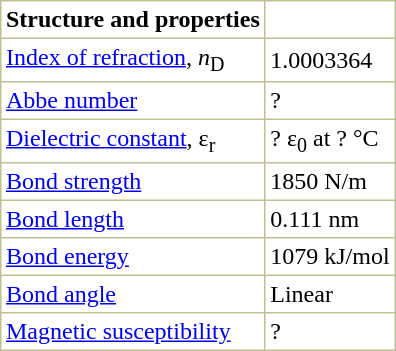<table border="1" cellspacing="0" cellpadding="3" style="margin: 0 0 0 0.5em; background: #FFFFFF; border-collapse: collapse; border-color: #C0C090;">
<tr>
<th>Structure and properties</th>
</tr>
<tr>
<td><a href='#'>Index of refraction</a>, <em>n</em><sub>D</sub></td>
<td>1.0003364</td>
</tr>
<tr>
<td><a href='#'>Abbe number</a></td>
<td>? </td>
</tr>
<tr>
<td><a href='#'>Dielectric constant</a>, ε<sub>r</sub></td>
<td>? ε<sub>0</sub> at ? °C </td>
</tr>
<tr>
<td><a href='#'>Bond strength</a></td>
<td>1850 N/m </td>
</tr>
<tr>
<td><a href='#'>Bond length</a></td>
<td>0.111 nm </td>
</tr>
<tr>
<td><a href='#'>Bond energy</a></td>
<td>1079 kJ/mol </td>
</tr>
<tr>
<td><a href='#'>Bond angle</a></td>
<td>Linear </td>
</tr>
<tr>
<td><a href='#'>Magnetic susceptibility</a></td>
<td>? </td>
</tr>
</table>
